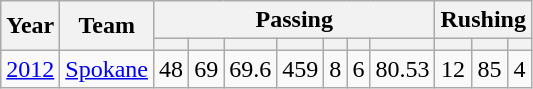<table class="wikitable" style="text-align:center">
<tr>
<th rowspan=2>Year</th>
<th rowspan=2>Team</th>
<th colspan=7>Passing</th>
<th colspan=3>Rushing</th>
</tr>
<tr>
<th></th>
<th></th>
<th></th>
<th></th>
<th></th>
<th></th>
<th></th>
<th></th>
<th></th>
<th></th>
</tr>
<tr>
<td><a href='#'>2012</a></td>
<td><a href='#'>Spokane</a></td>
<td>48</td>
<td>69</td>
<td>69.6</td>
<td>459</td>
<td>8</td>
<td>6</td>
<td>80.53</td>
<td>12</td>
<td>85</td>
<td>4</td>
</tr>
</table>
